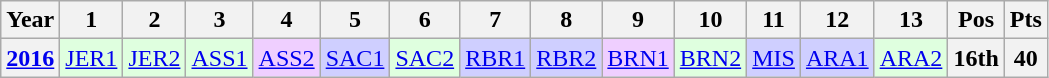<table class="wikitable" style="text-align:center;">
<tr>
<th>Year</th>
<th>1</th>
<th>2</th>
<th>3</th>
<th>4</th>
<th>5</th>
<th>6</th>
<th>7</th>
<th>8</th>
<th>9</th>
<th>10</th>
<th>11</th>
<th>12</th>
<th>13</th>
<th>Pos</th>
<th>Pts</th>
</tr>
<tr>
<th><a href='#'>2016</a></th>
<td style="background:#DFFFDF;"><a href='#'>JER1</a><br></td>
<td style="background:#DFFFDF;"><a href='#'>JER2</a><br></td>
<td style="background:#DFFFDF;"><a href='#'>ASS1</a><br></td>
<td style="background:#EFCFFF;"><a href='#'>ASS2</a><br></td>
<td style="background:#CFCFFF;"><a href='#'>SAC1</a><br></td>
<td style="background:#DFFFDF;"><a href='#'>SAC2</a><br></td>
<td style="background:#CFCFFF;"><a href='#'>RBR1</a><br></td>
<td style="background:#CFCFFF;"><a href='#'>RBR2</a><br></td>
<td style="background:#EFCFFF;"><a href='#'>BRN1</a><br></td>
<td style="background:#DFFFDF;"><a href='#'>BRN2</a><br></td>
<td style="background:#CFCFFF;"><a href='#'>MIS</a><br></td>
<td style="background:#CFCFFF;"><a href='#'>ARA1</a><br></td>
<td style="background:#DFFFDF;"><a href='#'>ARA2</a><br></td>
<th>16th</th>
<th>40</th>
</tr>
</table>
